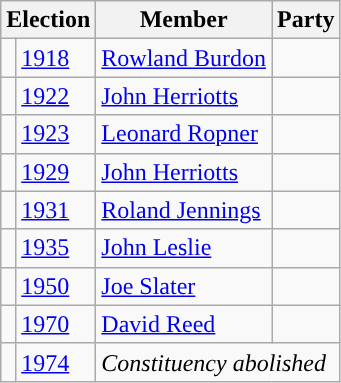<table class="wikitable">
<tr>
<th colspan="2">Election</th>
<th>Member</th>
<th>Party</th>
</tr>
<tr>
<td style="color:inherit;background-color: "></td>
<td><a href='#'>1918</a></td>
<td><a href='#'>Rowland Burdon</a></td>
<td></td>
</tr>
<tr>
<td style="color:inherit;background-color: "></td>
<td><a href='#'>1922</a></td>
<td><a href='#'>John Herriotts</a></td>
<td></td>
</tr>
<tr>
<td style="color:inherit;background-color: "></td>
<td><a href='#'>1923</a></td>
<td><a href='#'>Leonard Ropner</a></td>
<td></td>
</tr>
<tr>
<td style="color:inherit;background-color: "></td>
<td><a href='#'>1929</a></td>
<td><a href='#'>John Herriotts</a></td>
<td></td>
</tr>
<tr>
<td style="color:inherit;background-color: "></td>
<td><a href='#'>1931</a></td>
<td><a href='#'>Roland Jennings</a></td>
<td></td>
</tr>
<tr>
<td style="color:inherit;background-color: "></td>
<td><a href='#'>1935</a></td>
<td><a href='#'>John Leslie</a></td>
<td></td>
</tr>
<tr>
<td style="color:inherit;background-color: "></td>
<td><a href='#'>1950</a></td>
<td><a href='#'>Joe Slater</a></td>
<td></td>
</tr>
<tr>
<td style="color:inherit;background-color: "></td>
<td><a href='#'>1970</a></td>
<td><a href='#'>David Reed</a></td>
<td></td>
</tr>
<tr>
<td></td>
<td><a href='#'>1974</a></td>
<td colspan="3"><em>Constituency abolished</em></td>
</tr>
</table>
